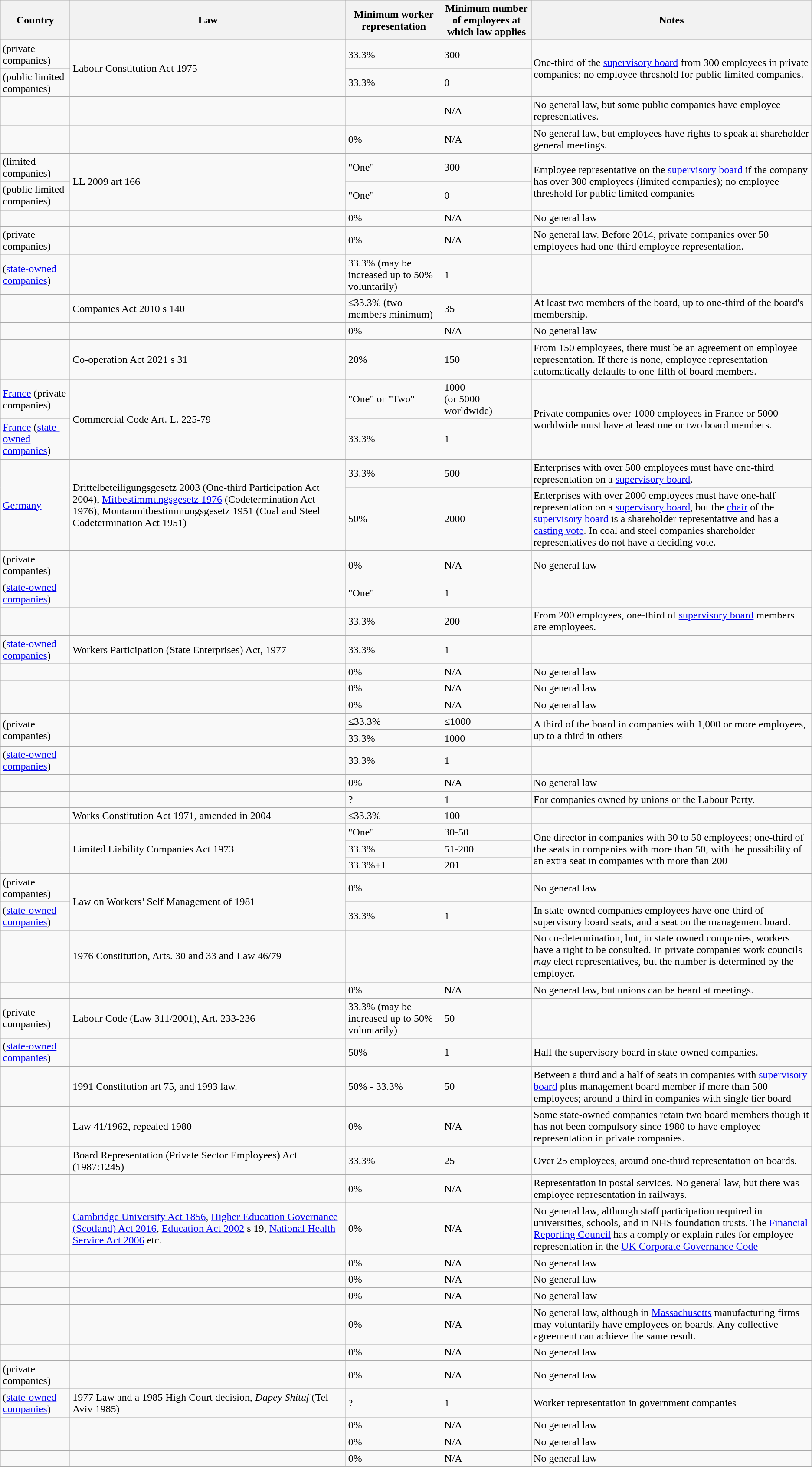<table class="wikitable sortable" id="constituents">
<tr>
<th>Country</th>
<th>Law</th>
<th>Minimum worker representation</th>
<th>Minimum number of employees at which law applies</th>
<th>Notes</th>
</tr>
<tr>
<td> (private companies)</td>
<td rowspan="2">Labour Constitution Act 1975</td>
<td>33.3%</td>
<td>300</td>
<td rowspan="2">One-third of the <a href='#'>supervisory board</a> from 300 employees in private companies; no employee threshold for public limited companies.</td>
</tr>
<tr>
<td> (public limited companies)</td>
<td>33.3%</td>
<td>0</td>
</tr>
<tr>
<td></td>
<td></td>
<td></td>
<td>N/A</td>
<td>No general law, but some public companies have employee representatives.</td>
</tr>
<tr>
<td></td>
<td></td>
<td>0%</td>
<td>N/A</td>
<td>No general law, but employees have rights to speak at shareholder general meetings.</td>
</tr>
<tr>
<td> (limited companies)</td>
<td rowspan="2">LL 2009 art 166</td>
<td>"One"</td>
<td>300</td>
<td rowspan="2">Employee representative on the <a href='#'>supervisory board</a> if the company has over 300 employees (limited companies); no employee threshold for public limited companies</td>
</tr>
<tr>
<td> (public limited companies)</td>
<td>"One"</td>
<td>0</td>
</tr>
<tr>
<td></td>
<td></td>
<td>0%</td>
<td>N/A</td>
<td>No general law</td>
</tr>
<tr>
<td> (private companies)</td>
<td></td>
<td>0%</td>
<td>N/A</td>
<td>No general law. Before 2014, private companies over 50 employees had one-third employee representation.</td>
</tr>
<tr>
<td> (<a href='#'>state-owned companies</a>)</td>
<td></td>
<td>33.3% (may be increased up to 50% voluntarily)</td>
<td>1</td>
<td></td>
</tr>
<tr>
<td></td>
<td>Companies Act 2010 s 140</td>
<td>≤33.3% (two members minimum)</td>
<td>35</td>
<td>At least two members of the board, up to one-third of the board's membership.</td>
</tr>
<tr>
<td></td>
<td></td>
<td>0%</td>
<td>N/A</td>
<td>No general law</td>
</tr>
<tr>
<td></td>
<td>Co-operation Act 2021 s 31</td>
<td>20%</td>
<td>150</td>
<td>From 150 employees, there must be an agreement on employee representation. If there is none, employee representation automatically defaults to one-fifth of board members.</td>
</tr>
<tr>
<td> <a href='#'>France</a> (private companies)</td>
<td rowspan="2">Commercial Code Art. L. 225-79</td>
<td>"One" or "Two"</td>
<td>1000<br>(or 5000 worldwide)</td>
<td rowspan="2">Private companies over 1000 employees in France or 5000 worldwide must have at least one or two board members.</td>
</tr>
<tr>
<td> <a href='#'>France</a> (<a href='#'>state-owned companies</a>)</td>
<td>33.3%</td>
<td>1</td>
</tr>
<tr>
<td rowspan="2"> <a href='#'>Germany</a></td>
<td rowspan="2">Drittelbeteiligungsgesetz 2003 (One-third Participation Act 2004), <a href='#'>Mitbestimmungsgesetz 1976</a> (Codetermination Act 1976), Montanmitbestimmungsgesetz 1951 (Coal and Steel Codetermination Act 1951)</td>
<td>33.3%</td>
<td>500</td>
<td>Enterprises with over 500 employees must have one-third representation on a <a href='#'>supervisory board</a>.</td>
</tr>
<tr>
<td>50%</td>
<td>2000</td>
<td>Enterprises with over 2000 employees must have one-half representation on a <a href='#'>supervisory board</a>, but the <a href='#'>chair</a> of the <a href='#'>supervisory board</a> is a shareholder representative and has a <a href='#'>casting vote</a>. In coal and steel companies shareholder representatives do not have a deciding vote.</td>
</tr>
<tr>
<td> (private companies)</td>
<td></td>
<td>0%</td>
<td>N/A</td>
<td>No general law</td>
</tr>
<tr>
<td> (<a href='#'>state-owned companies</a>)</td>
<td></td>
<td>"One"</td>
<td>1</td>
<td></td>
</tr>
<tr>
<td></td>
<td></td>
<td>33.3%</td>
<td>200</td>
<td>From 200 employees, one-third of <a href='#'>supervisory board</a> members are employees.</td>
</tr>
<tr>
<td> (<a href='#'>state-owned companies</a>)</td>
<td>Workers Participation (State Enterprises) Act, 1977</td>
<td>33.3%</td>
<td>1</td>
<td></td>
</tr>
<tr>
<td></td>
<td></td>
<td>0%</td>
<td>N/A</td>
<td>No general law</td>
</tr>
<tr>
<td></td>
<td></td>
<td>0%</td>
<td>N/A</td>
<td>No general law</td>
</tr>
<tr>
<td></td>
<td></td>
<td>0%</td>
<td>N/A</td>
<td>No general law</td>
</tr>
<tr>
<td rowspan="2"> (private companies)</td>
<td rowspan="2"></td>
<td>≤33.3%</td>
<td>≤1000</td>
<td rowspan="2">A third of the board in companies with 1,000 or more employees, up to a third in others</td>
</tr>
<tr>
<td>33.3%</td>
<td>1000</td>
</tr>
<tr>
<td> (<a href='#'>state-owned companies</a>)</td>
<td></td>
<td>33.3%</td>
<td>1</td>
<td></td>
</tr>
<tr>
<td></td>
<td></td>
<td>0%</td>
<td>N/A</td>
<td>No general law</td>
</tr>
<tr>
<td></td>
<td></td>
<td>?</td>
<td>1</td>
<td>For companies owned by unions or the Labour Party.</td>
</tr>
<tr>
<td></td>
<td>Works Constitution Act 1971, amended in 2004</td>
<td>≤33.3%</td>
<td>100</td>
<td></td>
</tr>
<tr>
<td rowspan="3"></td>
<td rowspan="3">Limited Liability Companies Act 1973</td>
<td>"One"</td>
<td>30-50</td>
<td rowspan="3">One director in companies with 30 to 50 employees; one-third of the seats in companies with more than 50, with the possibility of an extra seat in companies with more than 200</td>
</tr>
<tr>
<td>33.3%</td>
<td>51-200</td>
</tr>
<tr>
<td>33.3%+1</td>
<td>201</td>
</tr>
<tr>
<td> (private companies)</td>
<td rowspan="2">Law on Workers’ Self Management of 1981</td>
<td>0%</td>
<td></td>
<td>No general law</td>
</tr>
<tr>
<td> (<a href='#'>state-owned companies</a>)</td>
<td>33.3%</td>
<td>1</td>
<td>In state-owned companies employees have one-third of supervisory board seats, and a seat on the management board.</td>
</tr>
<tr>
<td></td>
<td>1976 Constitution, Arts. 30 and 33 and Law 46/79</td>
<td></td>
<td></td>
<td>No co-determination, but, in state owned companies, workers have a right to be consulted. In private companies work councils <em>may</em> elect representatives, but the number is determined by the employer.</td>
</tr>
<tr>
<td></td>
<td></td>
<td>0%</td>
<td>N/A</td>
<td>No general law, but unions can be heard at meetings.</td>
</tr>
<tr>
<td> (private companies)</td>
<td>Labour Code (Law 311/2001), Art. 233-236</td>
<td>33.3% (may be increased up to 50% voluntarily)</td>
<td>50</td>
<td></td>
</tr>
<tr>
<td> (<a href='#'>state-owned companies</a>)</td>
<td></td>
<td>50%</td>
<td>1</td>
<td>Half the supervisory board in state-owned companies.</td>
</tr>
<tr>
<td></td>
<td>1991 Constitution art 75, and 1993 law.</td>
<td>50% - 33.3%</td>
<td>50</td>
<td>Between a third and a half of seats in companies with <a href='#'>supervisory board</a> plus management board member if more than 500 employees; around a third in companies with single tier board</td>
</tr>
<tr>
<td></td>
<td>Law 41/1962, repealed 1980</td>
<td>0%</td>
<td>N/A</td>
<td>Some state-owned companies retain two board members though it has not been compulsory since 1980 to have employee representation in private companies.</td>
</tr>
<tr>
<td></td>
<td>Board Representation (Private Sector Employees) Act (1987:1245) </td>
<td>33.3%</td>
<td>25</td>
<td>Over 25 employees, around one-third representation on boards.</td>
</tr>
<tr>
<td></td>
<td></td>
<td>0%</td>
<td>N/A</td>
<td>Representation in postal services. No general law, but there was employee representation in railways.</td>
</tr>
<tr>
<td></td>
<td><a href='#'>Cambridge University Act 1856</a>, <a href='#'>Higher Education Governance (Scotland) Act 2016</a>, <a href='#'>Education Act 2002</a> s 19, <a href='#'>National Health Service Act 2006</a> etc.</td>
<td>0%</td>
<td>N/A</td>
<td>No general law, although staff participation required in universities, schools, and in NHS foundation trusts. The <a href='#'>Financial Reporting Council</a> has a comply or explain rules for employee representation in the <a href='#'>UK Corporate Governance Code</a></td>
</tr>
<tr>
<td></td>
<td></td>
<td>0%</td>
<td>N/A</td>
<td>No general law</td>
</tr>
<tr>
<td></td>
<td></td>
<td>0%</td>
<td>N/A</td>
<td>No general law</td>
</tr>
<tr>
<td></td>
<td></td>
<td>0%</td>
<td>N/A</td>
<td>No general law</td>
</tr>
<tr>
<td></td>
<td></td>
<td>0%</td>
<td>N/A</td>
<td>No general law, although in <a href='#'>Massachusetts</a> manufacturing firms may voluntarily have employees on boards. Any collective agreement can achieve the same result.</td>
</tr>
<tr>
<td></td>
<td></td>
<td>0%</td>
<td>N/A</td>
<td>No general law</td>
</tr>
<tr>
<td> (private companies)</td>
<td></td>
<td>0%</td>
<td>N/A</td>
<td>No general law</td>
</tr>
<tr>
<td> (<a href='#'>state-owned companies</a>)</td>
<td>1977 Law and a 1985 High Court decision, <em>Dapey Shituf </em>(Tel-Aviv 1985)</td>
<td>?</td>
<td>1</td>
<td>Worker representation in government companies</td>
</tr>
<tr>
<td></td>
<td></td>
<td>0%</td>
<td>N/A</td>
<td>No general law</td>
</tr>
<tr>
<td></td>
<td></td>
<td>0%</td>
<td>N/A</td>
<td>No general law</td>
</tr>
<tr>
<td></td>
<td></td>
<td>0%</td>
<td>N/A</td>
<td>No general law</td>
</tr>
</table>
